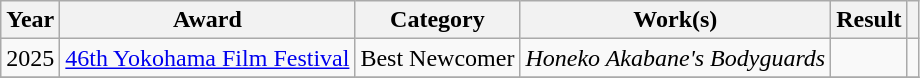<table class="wikitable">
<tr>
<th>Year</th>
<th>Award</th>
<th>Category</th>
<th>Work(s)</th>
<th>Result</th>
<th></th>
</tr>
<tr>
<td>2025</td>
<td><a href='#'>46th Yokohama Film Festival</a></td>
<td>Best Newcomer</td>
<td><em>Honeko Akabane's Bodyguards</em></td>
<td></td>
<td></td>
</tr>
<tr>
</tr>
</table>
